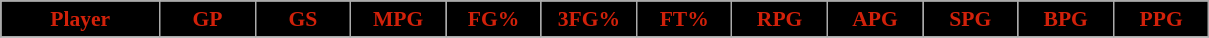<table class="wikitable sortable" style="font-size:90%; text-align:center;">
<tr>
<th style="background:#000000;color:#d1210a;" width="10%">Player</th>
<th style="background:#000000;color:#d1210a;" width="6%">GP</th>
<th style="background:#000000;color:#d1210a;" width="6%">GS</th>
<th style="background:#000000;color:#d1210a;" width="6%">MPG</th>
<th style="background:#000000;color:#d1210a;" width="6%">FG%</th>
<th style="background:#000000;color:#d1210a;" width="6%">3FG%</th>
<th style="background:#000000;color:#d1210a;" width="6%">FT%</th>
<th style="background:#000000;color:#d1210a;" width="6%">RPG</th>
<th style="background:#000000;color:#d1210a;" width="6%">APG</th>
<th style="background:#000000;color:#d1210a;" width="6%">SPG</th>
<th style="background:#000000;color:#d1210a;" width="6%">BPG</th>
<th style="background:#000000;color:#d1210a;" width="6%">PPG</th>
</tr>
<tr>
</tr>
</table>
